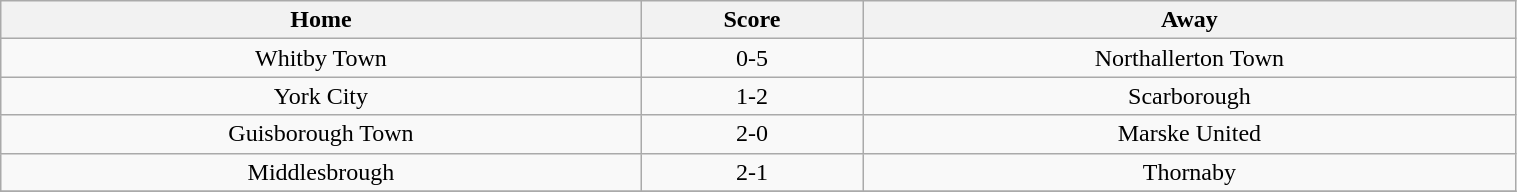<table class="wikitable " style="text-align:center; width:80%;">
<tr>
<th>Home</th>
<th>Score</th>
<th>Away</th>
</tr>
<tr>
<td>Whitby Town</td>
<td>0-5</td>
<td>Northallerton Town</td>
</tr>
<tr>
<td>York City</td>
<td>1-2</td>
<td>Scarborough</td>
</tr>
<tr>
<td>Guisborough Town</td>
<td>2-0</td>
<td>Marske United</td>
</tr>
<tr>
<td>Middlesbrough</td>
<td>2-1</td>
<td>Thornaby</td>
</tr>
<tr>
</tr>
</table>
